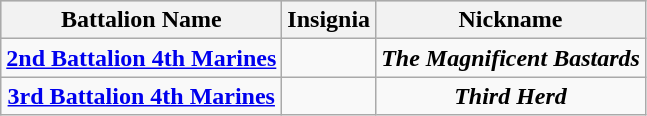<table class="wikitable sortable" style="text-align:center;">
<tr bgcolor="#CCCCCC">
<th><strong>Battalion Name</strong></th>
<th><strong>Insignia</strong></th>
<th><strong>Nickname</strong></th>
</tr>
<tr>
<td><strong><a href='#'>2nd Battalion 4th Marines</a></strong></td>
<td></td>
<td><strong><em>The Magnificent Bastards</em></strong></td>
</tr>
<tr>
<td><strong><a href='#'>3rd Battalion 4th Marines</a></strong></td>
<td></td>
<td><strong><em>Third Herd</em></strong></td>
</tr>
</table>
